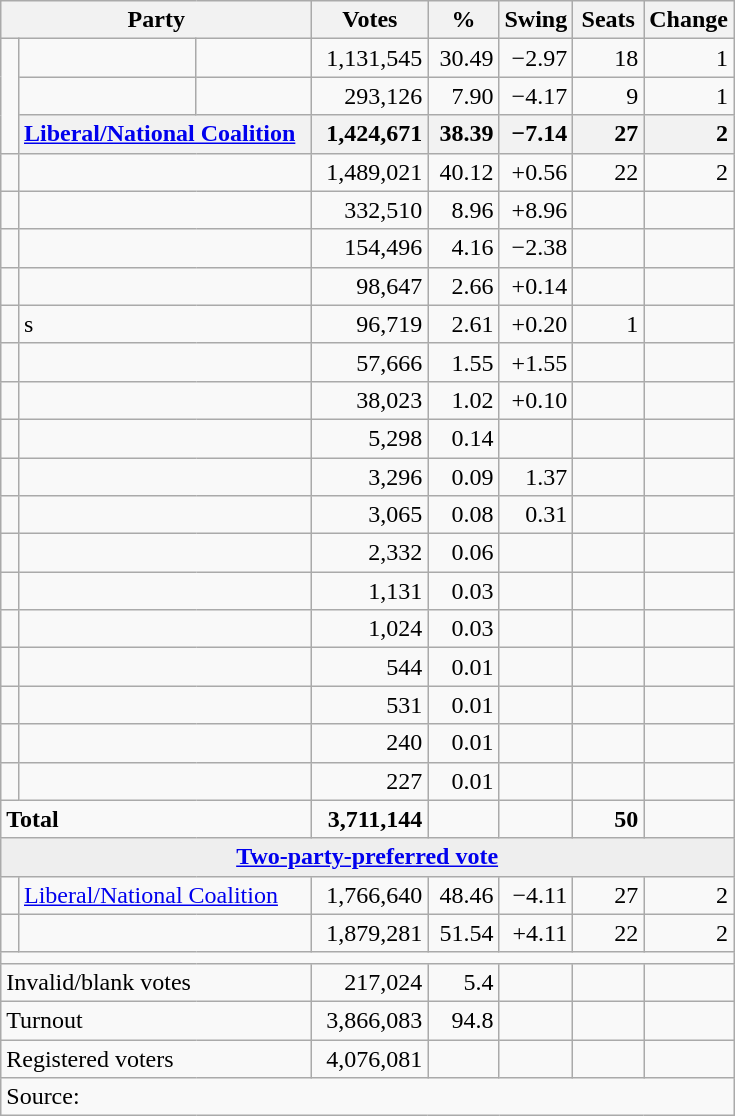<table class="wikitable">
<tr>
<th colspan="3" style="width:200px"><strong>Party</strong></th>
<th style="width:70px; text-align:center;"><strong>Votes</strong></th>
<th style="width:40px; text-align:center;"><strong>%</strong></th>
<th style="width:40px; text-align:center;"><strong>Swing</strong></th>
<th style="width:40px; text-align:center;"><strong>Seats</strong></th>
<th style="width:40px; text-align:center;"><strong>Change</strong></th>
</tr>
<tr>
<td rowspan="3"> </td>
<td> </td>
<td></td>
<td align=right>1,131,545</td>
<td align=right>30.49</td>
<td align=right>−2.97</td>
<td align=right>18</td>
<td align=right> 1</td>
</tr>
<tr>
<td> </td>
<td></td>
<td align=right>293,126</td>
<td align=right>7.90</td>
<td align=right>−4.17</td>
<td align=right>9</td>
<td align=right> 1</td>
</tr>
<tr>
<th colspan="2" style="text-align:left;"><a href='#'>Liberal/National Coalition</a></th>
<th style="text-align:right;">1,424,671</th>
<th style="text-align:right;">38.39</th>
<th style="text-align:right;">−7.14</th>
<th style="text-align:right;">27</th>
<th style="text-align:right;"> 2</th>
</tr>
<tr>
<td> </td>
<td colspan=2></td>
<td align=right>1,489,021</td>
<td align=right>40.12</td>
<td align=right>+0.56</td>
<td align=right>22</td>
<td align=right> 2</td>
</tr>
<tr>
<td> </td>
<td colspan=2></td>
<td align=right>332,510</td>
<td align=right>8.96</td>
<td align=right>+8.96</td>
<td align=right></td>
<td align=right></td>
</tr>
<tr>
<td> </td>
<td colspan=2></td>
<td align=right>154,496</td>
<td align=right>4.16</td>
<td align=right>−2.38</td>
<td align=right></td>
<td align=right></td>
</tr>
<tr>
<td> </td>
<td colspan=2></td>
<td align=right>98,647</td>
<td align=right>2.66</td>
<td align=right>+0.14</td>
<td align=right></td>
<td align=right></td>
</tr>
<tr>
<td> </td>
<td colspan=2>s</td>
<td align=right>96,719</td>
<td align=right>2.61</td>
<td align=right>+0.20</td>
<td align=right>1</td>
<td align=right></td>
</tr>
<tr>
<td> </td>
<td colspan=2></td>
<td align=right>57,666</td>
<td align=right>1.55</td>
<td align=right>+1.55</td>
<td align=right></td>
<td align=right></td>
</tr>
<tr>
<td> </td>
<td colspan=2></td>
<td align=right>38,023</td>
<td align=right>1.02</td>
<td align=right>+0.10</td>
<td align=right></td>
<td align=right></td>
</tr>
<tr>
<td> </td>
<td colspan=2></td>
<td align=right>5,298</td>
<td align=right>0.14</td>
<td align=right></td>
<td align=right></td>
<td align=right></td>
</tr>
<tr>
<td> </td>
<td colspan=2></td>
<td align=right>3,296</td>
<td align=right>0.09</td>
<td align=right>1.37</td>
<td align=right></td>
<td align=right></td>
</tr>
<tr>
<td> </td>
<td colspan=2></td>
<td align=right>3,065</td>
<td align=right>0.08</td>
<td align=right>0.31</td>
<td align=right></td>
<td align=right></td>
</tr>
<tr>
<td> </td>
<td colspan=2></td>
<td align=right>2,332</td>
<td align=right>0.06</td>
<td align=right></td>
<td align=right></td>
<td align=right></td>
</tr>
<tr>
<td> </td>
<td colspan=2></td>
<td align=right>1,131</td>
<td align=right>0.03</td>
<td align=right></td>
<td align=right></td>
<td align=right></td>
</tr>
<tr>
<td> </td>
<td colspan=2></td>
<td align=right>1,024</td>
<td align=right>0.03</td>
<td align=right></td>
<td align=right></td>
<td align=right></td>
</tr>
<tr>
<td> </td>
<td colspan=2></td>
<td align=right>544</td>
<td align=right>0.01</td>
<td align=right></td>
<td align=right></td>
<td align=right></td>
</tr>
<tr>
<td> </td>
<td colspan=2></td>
<td align=right>531</td>
<td align=right>0.01</td>
<td align=right></td>
<td align=right></td>
<td align=right></td>
</tr>
<tr>
<td> </td>
<td colspan=2></td>
<td align=right>240</td>
<td align=right>0.01</td>
<td align=right></td>
<td align=right></td>
<td align=right></td>
</tr>
<tr>
<td> </td>
<td colspan=2></td>
<td align=right>227</td>
<td align=right>0.01</td>
<td align=right></td>
<td align=right></td>
<td align=right></td>
</tr>
<tr>
<td colspan="3" align="left"><strong>Total</strong></td>
<td align=right><strong>3,711,144</strong></td>
<td align=right></td>
<td align=right></td>
<td align=right><strong>50</strong></td>
<td align=right></td>
</tr>
<tr>
<td colspan="8" style="text-align:center; background:#eee;"><strong><a href='#'>Two-party-preferred vote</a></strong></td>
</tr>
<tr>
<td> </td>
<td colspan=2><a href='#'>Liberal/National Coalition</a></td>
<td align=right>1,766,640</td>
<td align=right>48.46</td>
<td align=right>−4.11</td>
<td align=right>27</td>
<td align=right> 2</td>
</tr>
<tr>
<td> </td>
<td colspan=2></td>
<td align=right>1,879,281</td>
<td align=right>51.54</td>
<td align=right>+4.11</td>
<td align=right>22</td>
<td align=right> 2</td>
</tr>
<tr>
<td colspan="8"></td>
</tr>
<tr>
<td colspan="3" style="text-align:left;">Invalid/blank votes</td>
<td align="right">217,024</td>
<td align="right">5.4</td>
<td align="right"></td>
<td></td>
<td></td>
</tr>
<tr>
<td colspan="3" style="text-align:left;">Turnout</td>
<td align="right">3,866,083</td>
<td align="right">94.8</td>
<td align="right"></td>
<td></td>
<td></td>
</tr>
<tr>
<td colspan="3" style="text-align:left;">Registered voters</td>
<td align="right">4,076,081</td>
<td></td>
<td></td>
<td></td>
<td></td>
</tr>
<tr>
<td colspan="8" align="left">Source: </td>
</tr>
</table>
